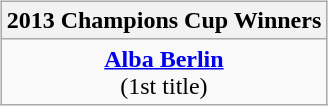<table style="width:100%;">
<tr>
<td style="vertical-align:top; width:33%;"></td>
<td style="width:33%; vertical-align:top; text-align:center;"><br><table class=wikitable style="text-align:center; margin:auto">
<tr>
<th>2013 Champions Cup Winners</th>
</tr>
<tr>
<td><strong><a href='#'>Alba Berlin</a></strong><br>(1st title)</td>
</tr>
</table>
</td>
<td style="width:33%; vertical-align:top; text-align:center;"></td>
</tr>
</table>
